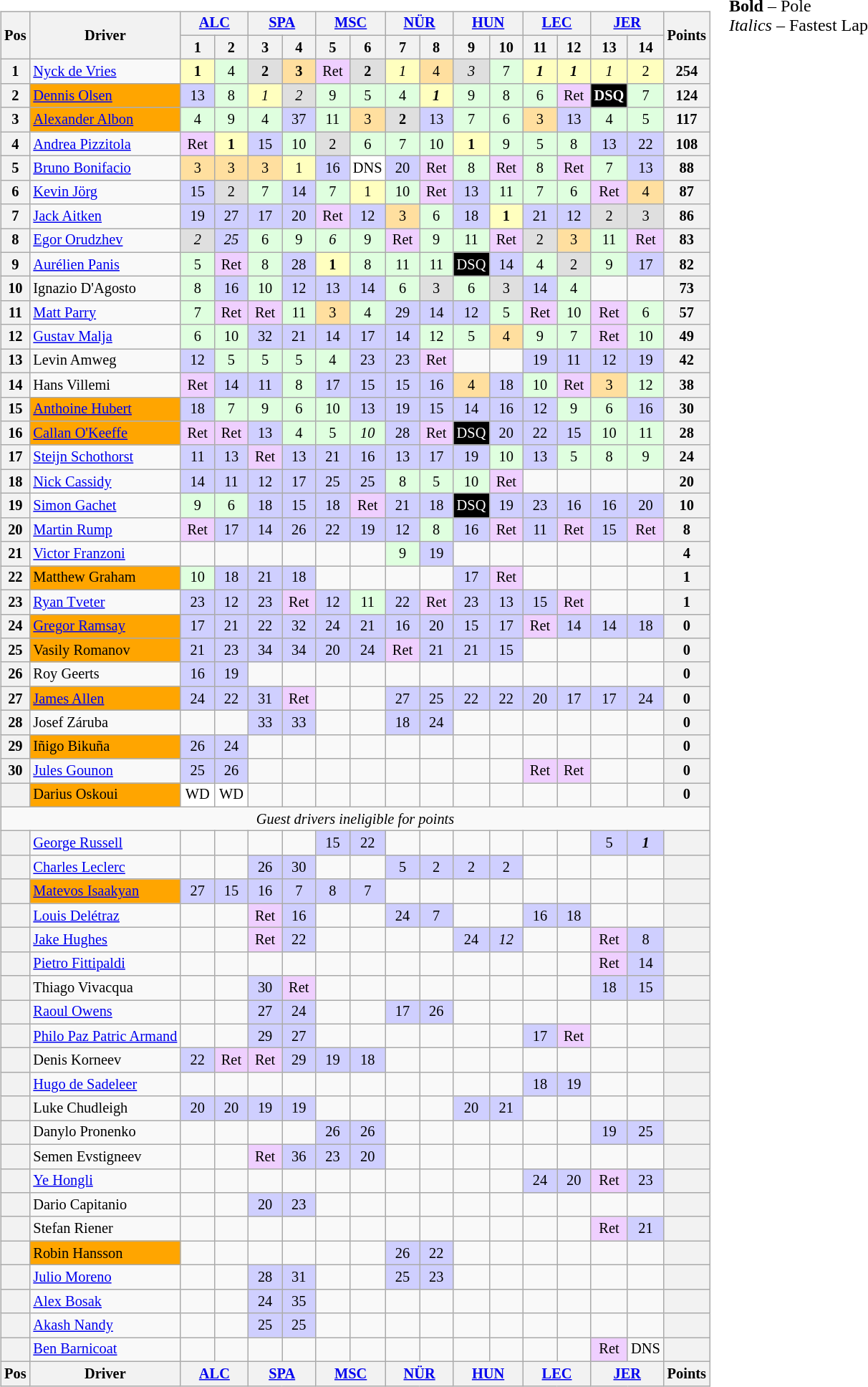<table>
<tr>
<td><br><table class="wikitable" style="font-size:85%; text-align:center">
<tr>
<th rowspan=2>Pos</th>
<th rowspan=2>Driver</th>
<th colspan=2><a href='#'>ALC</a><br></th>
<th colspan=2><a href='#'>SPA</a><br></th>
<th colspan=2><a href='#'>MSC</a><br></th>
<th colspan=2><a href='#'>NÜR</a><br></th>
<th colspan=2><a href='#'>HUN</a><br></th>
<th colspan=2><a href='#'>LEC</a><br></th>
<th colspan=2><a href='#'>JER</a><br></th>
<th rowspan=2>Points</th>
</tr>
<tr>
<th width=25>1</th>
<th width=25>2</th>
<th width=25>3</th>
<th width=25>4</th>
<th width=25>5</th>
<th width=25>6</th>
<th width=25>7</th>
<th width=25>8</th>
<th width=25>9</th>
<th width=25>10</th>
<th width=25>11</th>
<th width=25>12</th>
<th width=25>13</th>
<th width=25>14</th>
</tr>
<tr>
<th>1</th>
<td align=left> <a href='#'>Nyck de Vries</a></td>
<td style="background:#FFFFBF;"><strong>1</strong></td>
<td style="background:#DFFFDF;">4</td>
<td style="background:#DFDFDF;"><strong>2</strong></td>
<td style="background:#FFDF9F;"><strong>3</strong></td>
<td style="background:#EFCFFF;">Ret</td>
<td style="background:#DFDFDF;"><strong>2</strong></td>
<td style="background:#FFFFBF;"><em>1</em></td>
<td style="background:#FFDF9F;">4</td>
<td style="background:#DFDFDF;"><em>3</em></td>
<td style="background:#DFFFDF;">7</td>
<td style="background:#FFFFBF;"><strong><em>1</em></strong></td>
<td style="background:#FFFFBF;"><strong><em>1</em></strong></td>
<td style="background:#FFFFBF;"><em>1</em></td>
<td style="background:#FFFFBF;">2</td>
<th>254</th>
</tr>
<tr>
<th>2</th>
<td style=background:Orange; align=left> <a href='#'>Dennis Olsen</a></td>
<td style="background:#CFCFFF;">13</td>
<td style="background:#DFFFDF;">8</td>
<td style="background:#FFFFBF;"><em>1</em></td>
<td style="background:#DFDFDF;"><em>2</em></td>
<td style="background:#DFFFDF;">9</td>
<td style="background:#DFFFDF;">5</td>
<td style="background:#DFFFDF;">4</td>
<td style="background:#FFFFBF;"><strong><em>1</em></strong></td>
<td style="background:#DFFFDF;">9</td>
<td style="background:#DFFFDF;">8</td>
<td style="background:#DFFFDF;">6</td>
<td style="background:#EFCFFF;">Ret</td>
<td style="background:black; color:white;"><strong>DSQ</strong></td>
<td style="background:#DFFFDF;">7</td>
<th>124</th>
</tr>
<tr>
<th>3</th>
<td style=background:Orange; align=left> <a href='#'>Alexander Albon</a></td>
<td style="background:#DFFFDF;">4</td>
<td style="background:#DFFFDF;">9</td>
<td style="background:#DFFFDF;">4</td>
<td style="background:#CFCFFF;">37</td>
<td style="background:#DFFFDF;">11</td>
<td style="background:#FFDF9F;">3</td>
<td style="background:#DFDFDF;"><strong>2</strong></td>
<td style="background:#CFCFFF;">13</td>
<td style="background:#DFFFDF;">7</td>
<td style="background:#DFFFDF;">6</td>
<td style="background:#FFDF9F;">3</td>
<td style="background:#CFCFFF;">13</td>
<td style="background:#DFFFDF;">4</td>
<td style="background:#DFFFDF;">5</td>
<th>117</th>
</tr>
<tr>
<th>4</th>
<td align=left> <a href='#'>Andrea Pizzitola</a></td>
<td style="background:#EFCFFF;">Ret</td>
<td style="background:#FFFFBF;"><strong>1</strong></td>
<td style="background:#CFCFFF;">15</td>
<td style="background:#DFFFDF;">10</td>
<td style="background:#DFDFDF;">2</td>
<td style="background:#DFFFDF;">6</td>
<td style="background:#DFFFDF;">7</td>
<td style="background:#DFFFDF;">10</td>
<td style="background:#FFFFBF;"><strong>1</strong></td>
<td style="background:#DFFFDF;">9</td>
<td style="background:#DFFFDF;">5</td>
<td style="background:#DFFFDF;">8</td>
<td style="background:#CFCFFF;">13</td>
<td style="background:#CFCFFF;">22</td>
<th>108</th>
</tr>
<tr>
<th>5</th>
<td align=left> <a href='#'>Bruno Bonifacio</a></td>
<td style="background:#FFDF9F;">3</td>
<td style="background:#FFDF9F;">3</td>
<td style="background:#FFDF9F;">3</td>
<td style="background:#FFFFBF;">1</td>
<td style="background:#CFCFFF;">16</td>
<td style="background:#FFFFFF;">DNS</td>
<td style="background:#CFCFFF;">20</td>
<td style="background:#EFCFFF;">Ret</td>
<td style="background:#DFFFDF;">8</td>
<td style="background:#EFCFFF;">Ret</td>
<td style="background:#DFFFDF;">8</td>
<td style="background:#EFCFFF;">Ret</td>
<td style="background:#DFFFDF;">7</td>
<td style="background:#CFCFFF;">13</td>
<th>88</th>
</tr>
<tr>
<th>6</th>
<td align=left> <a href='#'>Kevin Jörg</a></td>
<td style="background:#CFCFFF;">15</td>
<td style="background:#DFDFDF;">2</td>
<td style="background:#DFFFDF;">7</td>
<td style="background:#CFCFFF;">14</td>
<td style="background:#DFFFDF;">7</td>
<td style="background:#FFFFBF;">1</td>
<td style="background:#DFFFDF;">10</td>
<td style="background:#EFCFFF;">Ret</td>
<td style="background:#CFCFFF;">13</td>
<td style="background:#DFFFDF;">11</td>
<td style="background:#DFFFDF;">7</td>
<td style="background:#DFFFDF;">6</td>
<td style="background:#EFCFFF;">Ret</td>
<td style="background:#FFDF9F;">4</td>
<th>87</th>
</tr>
<tr>
<th>7</th>
<td align=left> <a href='#'>Jack Aitken</a></td>
<td style="background:#CFCFFF;">19</td>
<td style="background:#CFCFFF;">27</td>
<td style="background:#CFCFFF;">17</td>
<td style="background:#CFCFFF;">20</td>
<td style="background:#EFCFFF;">Ret</td>
<td style="background:#CFCFFF;">12</td>
<td style="background:#FFDF9F;">3</td>
<td style="background:#DFFFDF;">6</td>
<td style="background:#CFCFFF;">18</td>
<td style="background:#FFFFBF;"><strong>1</strong></td>
<td style="background:#CFCFFF;">21</td>
<td style="background:#CFCFFF;">12</td>
<td style="background:#DFDFDF;">2</td>
<td style="background:#DFDFDF;">3</td>
<th>86</th>
</tr>
<tr>
<th>8</th>
<td align=left> <a href='#'>Egor Orudzhev</a></td>
<td style="background:#DFDFDF;"><em>2</em></td>
<td style="background:#CFCFFF;"><em>25</em></td>
<td style="background:#DFFFDF;">6</td>
<td style="background:#DFFFDF;">9</td>
<td style="background:#DFFFDF;"><em>6</em></td>
<td style="background:#DFFFDF;">9</td>
<td style="background:#EFCFFF;">Ret</td>
<td style="background:#DFFFDF;">9</td>
<td style="background:#DFFFDF;">11</td>
<td style="background:#EFCFFF;">Ret</td>
<td style="background:#DFDFDF;">2</td>
<td style="background:#FFDF9F;">3</td>
<td style="background:#DFFFDF;">11</td>
<td style="background:#EFCFFF;">Ret</td>
<th>83</th>
</tr>
<tr>
<th>9</th>
<td align=left> <a href='#'>Aurélien Panis</a></td>
<td style="background:#DFFFDF;">5</td>
<td style="background:#EFCFFF;">Ret</td>
<td style="background:#DFFFDF;">8</td>
<td style="background:#CFCFFF;">28</td>
<td style="background:#FFFFBF;"><strong>1</strong></td>
<td style="background:#DFFFDF;">8</td>
<td style="background:#DFFFDF;">11</td>
<td style="background:#DFFFDF;">11</td>
<td style="background:black; color:white;">DSQ</td>
<td style="background:#CFCFFF;">14</td>
<td style="background:#DFFFDF;">4</td>
<td style="background:#DFDFDF;">2</td>
<td style="background:#DFFFDF;">9</td>
<td style="background:#CFCFFF;">17</td>
<th>82</th>
</tr>
<tr>
<th>10</th>
<td align=left> Ignazio D'Agosto</td>
<td style="background:#DFFFDF;">8</td>
<td style="background:#CFCFFF;">16</td>
<td style="background:#DFFFDF;">10</td>
<td style="background:#CFCFFF;">12</td>
<td style="background:#CFCFFF;">13</td>
<td style="background:#CFCFFF;">14</td>
<td style="background:#DFFFDF;">6</td>
<td style="background:#DFDFDF;">3</td>
<td style="background:#DFFFDF;">6</td>
<td style="background:#DFDFDF;">3</td>
<td style="background:#CFCFFF;">14</td>
<td style="background:#DFFFDF;">4</td>
<td></td>
<td></td>
<th>73</th>
</tr>
<tr>
<th>11</th>
<td align=left> <a href='#'>Matt Parry</a></td>
<td style="background:#DFFFDF;">7</td>
<td style="background:#EFCFFF;">Ret</td>
<td style="background:#EFCFFF;">Ret</td>
<td style="background:#DFFFDF;">11</td>
<td style="background:#FFDF9F;">3</td>
<td style="background:#DFFFDF;">4</td>
<td style="background:#CFCFFF;">29</td>
<td style="background:#CFCFFF;">14</td>
<td style="background:#CFCFFF;">12</td>
<td style="background:#DFFFDF;">5</td>
<td style="background:#EFCFFF;">Ret</td>
<td style="background:#DFFFDF;">10</td>
<td style="background:#EFCFFF;">Ret</td>
<td style="background:#DFFFDF;">6</td>
<th>57</th>
</tr>
<tr>
<th>12</th>
<td align=left> <a href='#'>Gustav Malja</a></td>
<td style="background:#DFFFDF;">6</td>
<td style="background:#DFFFDF;">10</td>
<td style="background:#CFCFFF;">32</td>
<td style="background:#CFCFFF;">21</td>
<td style="background:#CFCFFF;">14</td>
<td style="background:#CFCFFF;">17</td>
<td style="background:#CFCFFF;">14</td>
<td style="background:#DFFFDF;">12</td>
<td style="background:#DFFFDF;">5</td>
<td style="background:#FFDF9F;">4</td>
<td style="background:#DFFFDF;">9</td>
<td style="background:#DFFFDF;">7</td>
<td style="background:#EFCFFF;">Ret</td>
<td style="background:#DFFFDF;">10</td>
<th>49</th>
</tr>
<tr>
<th>13</th>
<td align=left> Levin Amweg</td>
<td style="background:#CFCFFF;">12</td>
<td style="background:#DFFFDF;">5</td>
<td style="background:#DFFFDF;">5</td>
<td style="background:#DFFFDF;">5</td>
<td style="background:#DFFFDF;">4</td>
<td style="background:#CFCFFF;">23</td>
<td style="background:#CFCFFF;">23</td>
<td style="background:#EFCFFF;">Ret</td>
<td></td>
<td></td>
<td style="background:#CFCFFF;">19</td>
<td style="background:#CFCFFF;">11</td>
<td style="background:#CFCFFF;">12</td>
<td style="background:#CFCFFF;">19</td>
<th>42</th>
</tr>
<tr>
<th>14</th>
<td align=left> Hans Villemi</td>
<td style="background:#EFCFFF;">Ret</td>
<td style="background:#CFCFFF;">14</td>
<td style="background:#CFCFFF;">11</td>
<td style="background:#DFFFDF;">8</td>
<td style="background:#CFCFFF;">17</td>
<td style="background:#CFCFFF;">15</td>
<td style="background:#CFCFFF;">15</td>
<td style="background:#CFCFFF;">16</td>
<td style="background:#FFDF9F;">4</td>
<td style="background:#CFCFFF;">18</td>
<td style="background:#DFFFDF;">10</td>
<td style="background:#EFCFFF;">Ret</td>
<td style="background:#FFDF9F;">3</td>
<td style="background:#DFFFDF;">12</td>
<th>38</th>
</tr>
<tr>
<th>15</th>
<td style=background:Orange; align=left> <a href='#'>Anthoine Hubert</a></td>
<td style="background:#CFCFFF;">18</td>
<td style="background:#DFFFDF;">7</td>
<td style="background:#DFFFDF;">9</td>
<td style="background:#DFFFDF;">6</td>
<td style="background:#DFFFDF;">10</td>
<td style="background:#CFCFFF;">13</td>
<td style="background:#CFCFFF;">19</td>
<td style="background:#CFCFFF;">15</td>
<td style="background:#CFCFFF;">14</td>
<td style="background:#CFCFFF;">16</td>
<td style="background:#CFCFFF;">12</td>
<td style="background:#DFFFDF;">9</td>
<td style="background:#DFFFDF;">6</td>
<td style="background:#CFCFFF;">16</td>
<th>30</th>
</tr>
<tr>
<th>16</th>
<td style=background:Orange; align=left> <a href='#'>Callan O'Keeffe</a></td>
<td style="background:#EFCFFF;">Ret</td>
<td style="background:#EFCFFF;">Ret</td>
<td style="background:#CFCFFF;">13</td>
<td style="background:#DFFFDF;">4</td>
<td style="background:#DFFFDF;">5</td>
<td style="background:#DFFFDF;"><em>10</em></td>
<td style="background:#CFCFFF;">28</td>
<td style="background:#EFCFFF;">Ret</td>
<td style="background:black; color:white;">DSQ</td>
<td style="background:#CFCFFF;">20</td>
<td style="background:#CFCFFF;">22</td>
<td style="background:#CFCFFF;">15</td>
<td style="background:#DFFFDF;">10</td>
<td style="background:#DFFFDF;">11</td>
<th>28</th>
</tr>
<tr>
<th>17</th>
<td align=left> <a href='#'>Steijn Schothorst</a></td>
<td style="background:#CFCFFF;">11</td>
<td style="background:#CFCFFF;">13</td>
<td style="background:#EFCFFF;">Ret</td>
<td style="background:#CFCFFF;">13</td>
<td style="background:#CFCFFF;">21</td>
<td style="background:#CFCFFF;">16</td>
<td style="background:#CFCFFF;">13</td>
<td style="background:#CFCFFF;">17</td>
<td style="background:#CFCFFF;">19</td>
<td style="background:#DFFFDF;">10</td>
<td style="background:#CFCFFF;">13</td>
<td style="background:#DFFFDF;">5</td>
<td style="background:#DFFFDF;">8</td>
<td style="background:#DFFFDF;">9</td>
<th>24</th>
</tr>
<tr>
<th>18</th>
<td align=left> <a href='#'>Nick Cassidy</a></td>
<td style="background:#CFCFFF;">14</td>
<td style="background:#CFCFFF;">11</td>
<td style="background:#CFCFFF;">12</td>
<td style="background:#CFCFFF;">17</td>
<td style="background:#CFCFFF;">25</td>
<td style="background:#CFCFFF;">25</td>
<td style="background:#DFFFDF;">8</td>
<td style="background:#DFFFDF;">5</td>
<td style="background:#DFFFDF;">10</td>
<td style="background:#EFCFFF;">Ret</td>
<td></td>
<td></td>
<td></td>
<td></td>
<th>20</th>
</tr>
<tr>
<th>19</th>
<td align=left> <a href='#'>Simon Gachet</a></td>
<td style="background:#DFFFDF;">9</td>
<td style="background:#DFFFDF;">6</td>
<td style="background:#CFCFFF;">18</td>
<td style="background:#CFCFFF;">15</td>
<td style="background:#CFCFFF;">18</td>
<td style="background:#EFCFFF;">Ret</td>
<td style="background:#CFCFFF;">21</td>
<td style="background:#CFCFFF;">18</td>
<td style="background:black; color:white;">DSQ</td>
<td style="background:#CFCFFF;">19</td>
<td style="background:#CFCFFF;">23</td>
<td style="background:#CFCFFF;">16</td>
<td style="background:#CFCFFF;">16</td>
<td style="background:#CFCFFF;">20</td>
<th>10</th>
</tr>
<tr>
<th>20</th>
<td align=left> <a href='#'>Martin Rump</a></td>
<td style="background:#EFCFFF;">Ret</td>
<td style="background:#CFCFFF;">17</td>
<td style="background:#CFCFFF;">14</td>
<td style="background:#CFCFFF;">26</td>
<td style="background:#CFCFFF;">22</td>
<td style="background:#CFCFFF;">19</td>
<td style="background:#CFCFFF;">12</td>
<td style="background:#DFFFDF;">8</td>
<td style="background:#CFCFFF;">16</td>
<td style="background:#EFCFFF;">Ret</td>
<td style="background:#CFCFFF;">11</td>
<td style="background:#EFCFFF;">Ret</td>
<td style="background:#CFCFFF;">15</td>
<td style="background:#EFCFFF;">Ret</td>
<th>8</th>
</tr>
<tr>
<th>21</th>
<td align=left> <a href='#'>Victor Franzoni</a></td>
<td></td>
<td></td>
<td></td>
<td></td>
<td></td>
<td></td>
<td style="background:#DFFFDF;">9</td>
<td style="background:#CFCFFF;">19</td>
<td></td>
<td></td>
<td></td>
<td></td>
<td></td>
<td></td>
<th>4</th>
</tr>
<tr>
<th>22</th>
<td style=background:Orange; align=left> Matthew Graham</td>
<td style="background:#DFFFDF;">10</td>
<td style="background:#CFCFFF;">18</td>
<td style="background:#CFCFFF;">21</td>
<td style="background:#CFCFFF;">18</td>
<td></td>
<td></td>
<td></td>
<td></td>
<td style="background:#CFCFFF;">17</td>
<td style="background:#EFCFFF;">Ret</td>
<td></td>
<td></td>
<td></td>
<td></td>
<th>1</th>
</tr>
<tr>
<th>23</th>
<td align=left> <a href='#'>Ryan Tveter</a></td>
<td style="background:#CFCFFF;">23</td>
<td style="background:#CFCFFF;">12</td>
<td style="background:#CFCFFF;">23</td>
<td style="background:#EFCFFF;">Ret</td>
<td style="background:#CFCFFF;">12</td>
<td style="background:#DFFFDF;">11</td>
<td style="background:#CFCFFF;">22</td>
<td style="background:#EFCFFF;">Ret</td>
<td style="background:#CFCFFF;">23</td>
<td style="background:#CFCFFF;">13</td>
<td style="background:#CFCFFF;">15</td>
<td style="background:#EFCFFF;">Ret</td>
<td></td>
<td></td>
<th>1</th>
</tr>
<tr>
<th>24</th>
<td style=background:Orange; align=left> <a href='#'>Gregor Ramsay</a></td>
<td style="background:#CFCFFF;">17</td>
<td style="background:#CFCFFF;">21</td>
<td style="background:#CFCFFF;">22</td>
<td style="background:#CFCFFF;">32</td>
<td style="background:#CFCFFF;">24</td>
<td style="background:#CFCFFF;">21</td>
<td style="background:#CFCFFF;">16</td>
<td style="background:#CFCFFF;">20</td>
<td style="background:#CFCFFF;">15</td>
<td style="background:#CFCFFF;">17</td>
<td style="background:#EFCFFF;">Ret</td>
<td style="background:#CFCFFF;">14</td>
<td style="background:#CFCFFF;">14</td>
<td style="background:#CFCFFF;">18</td>
<th>0</th>
</tr>
<tr>
<th>25</th>
<td style=background:Orange; align=left> Vasily Romanov</td>
<td style="background:#CFCFFF;">21</td>
<td style="background:#CFCFFF;">23</td>
<td style="background:#CFCFFF;">34</td>
<td style="background:#CFCFFF;">34</td>
<td style="background:#CFCFFF;">20</td>
<td style="background:#CFCFFF;">24</td>
<td style="background:#EFCFFF;">Ret</td>
<td style="background:#CFCFFF;">21</td>
<td style="background:#CFCFFF;">21</td>
<td style="background:#CFCFFF;">15</td>
<td></td>
<td></td>
<td></td>
<td></td>
<th>0</th>
</tr>
<tr>
<th>26</th>
<td align=left> Roy Geerts</td>
<td style="background:#CFCFFF;">16</td>
<td style="background:#CFCFFF;">19</td>
<td></td>
<td></td>
<td></td>
<td></td>
<td></td>
<td></td>
<td></td>
<td></td>
<td></td>
<td></td>
<td></td>
<td></td>
<th>0</th>
</tr>
<tr>
<th>27</th>
<td style=background:Orange; align=left> <a href='#'>James Allen</a></td>
<td style="background:#CFCFFF;">24</td>
<td style="background:#CFCFFF;">22</td>
<td style="background:#CFCFFF;">31</td>
<td style="background:#EFCFFF;">Ret</td>
<td></td>
<td></td>
<td style="background:#CFCFFF;">27</td>
<td style="background:#CFCFFF;">25</td>
<td style="background:#CFCFFF;">22</td>
<td style="background:#CFCFFF;">22</td>
<td style="background:#CFCFFF;">20</td>
<td style="background:#CFCFFF;">17</td>
<td style="background:#CFCFFF;">17</td>
<td style="background:#CFCFFF;">24</td>
<th>0</th>
</tr>
<tr>
<th>28</th>
<td align=left> Josef Záruba</td>
<td></td>
<td></td>
<td style="background:#CFCFFF;">33</td>
<td style="background:#CFCFFF;">33</td>
<td></td>
<td></td>
<td style="background:#CFCFFF;">18</td>
<td style="background:#CFCFFF;">24</td>
<td></td>
<td></td>
<td></td>
<td></td>
<td></td>
<td></td>
<th>0</th>
</tr>
<tr>
<th>29</th>
<td style=background:Orange; align=left> Iñigo Bikuña</td>
<td style="background:#CFCFFF;">26</td>
<td style="background:#CFCFFF;">24</td>
<td></td>
<td></td>
<td></td>
<td></td>
<td></td>
<td></td>
<td></td>
<td></td>
<td></td>
<td></td>
<td></td>
<td></td>
<th>0</th>
</tr>
<tr>
<th>30</th>
<td align=left> <a href='#'>Jules Gounon</a></td>
<td style="background:#CFCFFF;">25</td>
<td style="background:#CFCFFF;">26</td>
<td></td>
<td></td>
<td></td>
<td></td>
<td></td>
<td></td>
<td></td>
<td></td>
<td style="background:#EFCFFF;">Ret</td>
<td style="background:#EFCFFF;">Ret</td>
<td></td>
<td></td>
<th>0</th>
</tr>
<tr>
<th></th>
<td style=background:Orange; align=left> Darius Oskoui</td>
<td style="background:#FFFFFF;">WD</td>
<td style="background:#FFFFFF;">WD</td>
<td></td>
<td></td>
<td></td>
<td></td>
<td></td>
<td></td>
<td></td>
<td></td>
<td></td>
<td></td>
<td></td>
<td></td>
<th>0</th>
</tr>
<tr>
<td colspan=17 align=center><em>Guest drivers ineligible for points</em></td>
</tr>
<tr>
<th></th>
<td align=left> <a href='#'>George Russell</a></td>
<td></td>
<td></td>
<td></td>
<td></td>
<td style="background:#CFCFFF;">15</td>
<td style="background:#CFCFFF;">22</td>
<td></td>
<td></td>
<td></td>
<td></td>
<td></td>
<td></td>
<td style="background:#CFCFFF;">5</td>
<td style="background:#CFCFFF;"><strong><em>1</em></strong></td>
<th></th>
</tr>
<tr>
<th></th>
<td align=left> <a href='#'>Charles Leclerc</a></td>
<td></td>
<td></td>
<td style="background:#CFCFFF;">26</td>
<td style="background:#CFCFFF;">30</td>
<td></td>
<td></td>
<td style="background:#CFCFFF;">5</td>
<td style="background:#CFCFFF;">2</td>
<td style="background:#CFCFFF;">2</td>
<td style="background:#CFCFFF;">2</td>
<td></td>
<td></td>
<td></td>
<td></td>
<th></th>
</tr>
<tr>
<th></th>
<td style=background:Orange; align=left> <a href='#'>Matevos Isaakyan</a></td>
<td style="background:#CFCFFF;">27</td>
<td style="background:#CFCFFF;">15</td>
<td style="background:#CFCFFF;">16</td>
<td style="background:#CFCFFF;">7</td>
<td style="background:#CFCFFF;">8</td>
<td style="background:#CFCFFF;">7</td>
<td></td>
<td></td>
<td></td>
<td></td>
<td></td>
<td></td>
<td></td>
<td></td>
<th></th>
</tr>
<tr>
<th></th>
<td align=left> <a href='#'>Louis Delétraz</a></td>
<td></td>
<td></td>
<td style="background:#EFCFFF;">Ret</td>
<td style="background:#CFCFFF;">16</td>
<td></td>
<td></td>
<td style="background:#CFCFFF;">24</td>
<td style="background:#CFCFFF;">7</td>
<td></td>
<td></td>
<td style="background:#CFCFFF;">16</td>
<td style="background:#CFCFFF;">18</td>
<td></td>
<td></td>
<th></th>
</tr>
<tr>
<th></th>
<td align=left> <a href='#'>Jake Hughes</a></td>
<td></td>
<td></td>
<td style="background:#EFCFFF;">Ret</td>
<td style="background:#CFCFFF;">22</td>
<td></td>
<td></td>
<td></td>
<td></td>
<td style="background:#CFCFFF;">24</td>
<td style="background:#CFCFFF;"><em>12</em></td>
<td></td>
<td></td>
<td style="background:#EFCFFF;">Ret</td>
<td style="background:#CFCFFF;">8</td>
<th></th>
</tr>
<tr>
<th></th>
<td align=left> <a href='#'>Pietro Fittipaldi</a></td>
<td></td>
<td></td>
<td></td>
<td></td>
<td></td>
<td></td>
<td></td>
<td></td>
<td></td>
<td></td>
<td></td>
<td></td>
<td style="background:#EFCFFF;">Ret</td>
<td style="background:#CFCFFF;">14</td>
<th></th>
</tr>
<tr>
<th></th>
<td align=left> Thiago Vivacqua</td>
<td></td>
<td></td>
<td style="background:#CFCFFF;">30</td>
<td style="background:#EFCFFF;">Ret</td>
<td></td>
<td></td>
<td></td>
<td></td>
<td></td>
<td></td>
<td></td>
<td></td>
<td style="background:#CFCFFF;">18</td>
<td style="background:#CFCFFF;">15</td>
<th></th>
</tr>
<tr>
<th></th>
<td align=left> <a href='#'>Raoul Owens</a></td>
<td></td>
<td></td>
<td style="background:#CFCFFF;">27</td>
<td style="background:#CFCFFF;">24</td>
<td></td>
<td></td>
<td style="background:#CFCFFF;">17</td>
<td style="background:#CFCFFF;">26</td>
<td></td>
<td></td>
<td></td>
<td></td>
<td></td>
<td></td>
<th></th>
</tr>
<tr>
<th></th>
<td align=left nowrap> <a href='#'>Philo Paz Patric Armand</a></td>
<td></td>
<td></td>
<td style="background:#CFCFFF;">29</td>
<td style="background:#CFCFFF;">27</td>
<td></td>
<td></td>
<td></td>
<td></td>
<td></td>
<td></td>
<td style="background:#CFCFFF;">17</td>
<td style="background:#EFCFFF;">Ret</td>
<td></td>
<td></td>
<th></th>
</tr>
<tr>
<th></th>
<td align=left> Denis Korneev</td>
<td style="background:#CFCFFF;">22</td>
<td style="background:#EFCFFF;">Ret</td>
<td style="background:#EFCFFF;">Ret</td>
<td style="background:#CFCFFF;">29</td>
<td style="background:#CFCFFF;">19</td>
<td style="background:#CFCFFF;">18</td>
<td></td>
<td></td>
<td></td>
<td></td>
<td></td>
<td></td>
<td></td>
<td></td>
<th></th>
</tr>
<tr>
<th></th>
<td align=left> <a href='#'>Hugo de Sadeleer</a></td>
<td></td>
<td></td>
<td></td>
<td></td>
<td></td>
<td></td>
<td></td>
<td></td>
<td></td>
<td></td>
<td style="background:#CFCFFF;">18</td>
<td style="background:#CFCFFF;">19</td>
<td></td>
<td></td>
<th></th>
</tr>
<tr>
<th></th>
<td align=left> Luke Chudleigh</td>
<td style="background:#CFCFFF;">20</td>
<td style="background:#CFCFFF;">20</td>
<td style="background:#CFCFFF;">19</td>
<td style="background:#CFCFFF;">19</td>
<td></td>
<td></td>
<td></td>
<td></td>
<td style="background:#CFCFFF;">20</td>
<td style="background:#CFCFFF;">21</td>
<td></td>
<td></td>
<td></td>
<td></td>
<th></th>
</tr>
<tr>
<th></th>
<td align=left> Danylo Pronenko</td>
<td></td>
<td></td>
<td></td>
<td></td>
<td style="background:#CFCFFF;">26</td>
<td style="background:#CFCFFF;">26</td>
<td></td>
<td></td>
<td></td>
<td></td>
<td></td>
<td></td>
<td style="background:#CFCFFF;">19</td>
<td style="background:#CFCFFF;">25</td>
<th></th>
</tr>
<tr>
<th></th>
<td align=left> Semen Evstigneev</td>
<td></td>
<td></td>
<td style="background:#EFCFFF;">Ret</td>
<td style="background:#CFCFFF;">36</td>
<td style="background:#CFCFFF;">23</td>
<td style="background:#CFCFFF;">20</td>
<td></td>
<td></td>
<td></td>
<td></td>
<td></td>
<td></td>
<td></td>
<td></td>
<th></th>
</tr>
<tr>
<th></th>
<td align=left> <a href='#'>Ye Hongli</a></td>
<td></td>
<td></td>
<td></td>
<td></td>
<td></td>
<td></td>
<td></td>
<td></td>
<td></td>
<td></td>
<td style="background:#CFCFFF;">24</td>
<td style="background:#CFCFFF;">20</td>
<td style="background:#EFCFFF;">Ret</td>
<td style="background:#CFCFFF;">23</td>
<th></th>
</tr>
<tr>
<th></th>
<td align=left> Dario Capitanio</td>
<td></td>
<td></td>
<td style="background:#CFCFFF;">20</td>
<td style="background:#CFCFFF;">23</td>
<td></td>
<td></td>
<td></td>
<td></td>
<td></td>
<td></td>
<td></td>
<td></td>
<td></td>
<td></td>
<th></th>
</tr>
<tr>
<th></th>
<td align=left> Stefan Riener</td>
<td></td>
<td></td>
<td></td>
<td></td>
<td></td>
<td></td>
<td></td>
<td></td>
<td></td>
<td></td>
<td></td>
<td></td>
<td style="background:#EFCFFF;">Ret</td>
<td style="background:#CFCFFF;">21</td>
<th></th>
</tr>
<tr>
<th></th>
<td style=background:Orange; align=left> Robin Hansson</td>
<td></td>
<td></td>
<td></td>
<td></td>
<td></td>
<td></td>
<td style="background:#CFCFFF;">26</td>
<td style="background:#CFCFFF;">22</td>
<td></td>
<td></td>
<td></td>
<td></td>
<td></td>
<td></td>
<th></th>
</tr>
<tr>
<th></th>
<td align=left> <a href='#'>Julio Moreno</a></td>
<td></td>
<td></td>
<td style="background:#CFCFFF;">28</td>
<td style="background:#CFCFFF;">31</td>
<td></td>
<td></td>
<td style="background:#CFCFFF;">25</td>
<td style="background:#CFCFFF;">23</td>
<td></td>
<td></td>
<td></td>
<td></td>
<td></td>
<td></td>
<th></th>
</tr>
<tr>
<th></th>
<td align=left> <a href='#'>Alex Bosak</a></td>
<td></td>
<td></td>
<td style="background:#CFCFFF;">24</td>
<td style="background:#CFCFFF;">35</td>
<td></td>
<td></td>
<td></td>
<td></td>
<td></td>
<td></td>
<td></td>
<td></td>
<td></td>
<td></td>
<th></th>
</tr>
<tr>
<th></th>
<td align=left> <a href='#'>Akash Nandy</a></td>
<td></td>
<td></td>
<td style="background:#CFCFFF;">25</td>
<td style="background:#CFCFFF;">25</td>
<td></td>
<td></td>
<td></td>
<td></td>
<td></td>
<td></td>
<td></td>
<td></td>
<td></td>
<td></td>
<th></th>
</tr>
<tr>
<th></th>
<td align=left> <a href='#'>Ben Barnicoat</a></td>
<td></td>
<td></td>
<td></td>
<td></td>
<td></td>
<td></td>
<td></td>
<td></td>
<td></td>
<td></td>
<td></td>
<td></td>
<td style="background:#EFCFFF;">Ret</td>
<td style="background:#FFFFFFF;">DNS</td>
<th></th>
</tr>
<tr style="background:#f9f9f9" valign="top">
<th valign="middle">Pos</th>
<th valign="middle">Driver</th>
<th colspan=2><a href='#'>ALC</a><br></th>
<th colspan=2><a href='#'>SPA</a><br></th>
<th colspan=2><a href='#'>MSC</a><br></th>
<th colspan=2><a href='#'>NÜR</a><br></th>
<th colspan=2><a href='#'>HUN</a><br></th>
<th colspan=2><a href='#'>LEC</a><br></th>
<th colspan=2><a href='#'>JER</a><br></th>
<th valign="middle">Points</th>
</tr>
</table>
</td>
<td valign="top"><br>
<span><strong>Bold</strong> – Pole<br>
<em>Italics</em> – Fastest Lap</span></td>
</tr>
</table>
